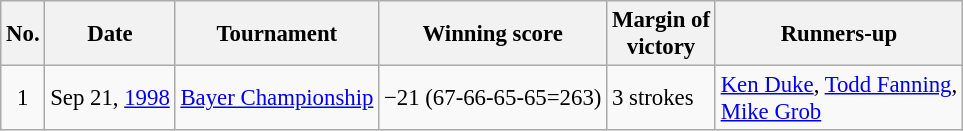<table class="wikitable" style="font-size:95%;">
<tr>
<th>No.</th>
<th>Date</th>
<th>Tournament</th>
<th>Winning score</th>
<th>Margin of<br>victory</th>
<th>Runners-up</th>
</tr>
<tr>
<td align=center>1</td>
<td align=right>Sep 21, <a href='#'>1998</a></td>
<td><a href='#'>Bayer Championship</a></td>
<td>−21 (67-66-65-65=263)</td>
<td>3 strokes</td>
<td> <a href='#'>Ken Duke</a>,  <a href='#'>Todd Fanning</a>,<br> <a href='#'>Mike Grob</a></td>
</tr>
</table>
